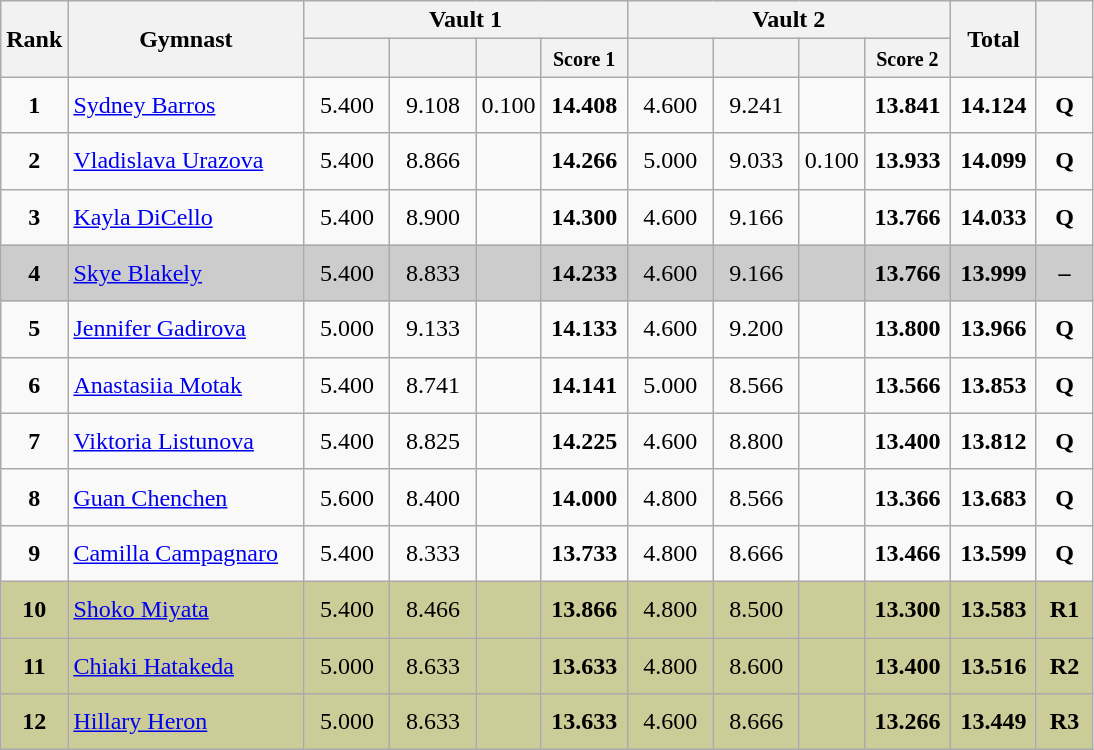<table style="text-align:center;" class="wikitable sortable">
<tr>
<th style="width:15px;" rowspan="2">Rank</th>
<th style="width:150px;" rowspan="2">Gymnast</th>
<th colspan="4">Vault 1</th>
<th colspan="4">Vault 2</th>
<th style="width:50px;" rowspan="2">Total</th>
<th style="width:30px;" rowspan="2"><small></small></th>
</tr>
<tr>
<th style="width:50px;"><small></small></th>
<th style="width:50px;"><small></small></th>
<th style="width:20px;"><small></small></th>
<th style="width:50px;"><small>Score 1</small></th>
<th style="width:50px;"><small></small></th>
<th style="width:50px;"><small></small></th>
<th style="width:20px;"><small></small></th>
<th style="width:50px;"><small>Score 2</small></th>
</tr>
<tr>
<td scope="row" style="text-align:center"><strong>1</strong></td>
<td style="height:30px; text-align:left;"> <a href='#'>Sydney Barros</a></td>
<td>5.400</td>
<td>9.108</td>
<td>0.100</td>
<td><strong>14.408</strong></td>
<td>4.600</td>
<td>9.241</td>
<td></td>
<td><strong>13.841</strong></td>
<td><strong>14.124</strong></td>
<td><strong>Q</strong></td>
</tr>
<tr>
<td scope="row" style="text-align:center"><strong>2</strong></td>
<td style="height:30px; text-align:left;"> <a href='#'>Vladislava Urazova</a></td>
<td>5.400</td>
<td>8.866</td>
<td></td>
<td><strong>14.266</strong></td>
<td>5.000</td>
<td>9.033</td>
<td>0.100</td>
<td><strong>13.933</strong></td>
<td><strong>14.099</strong></td>
<td><strong>Q</strong></td>
</tr>
<tr>
<td scope="row" style="text-align:center"><strong>3</strong></td>
<td style="height:30px; text-align:left;"> <a href='#'>Kayla DiCello</a></td>
<td>5.400</td>
<td>8.900</td>
<td></td>
<td><strong>14.300</strong></td>
<td>4.600</td>
<td>9.166</td>
<td></td>
<td><strong>13.766</strong></td>
<td><strong>14.033</strong></td>
<td><strong>Q</strong></td>
</tr>
<tr style="background:#cccccc;">
<td scope="row" style="text-align:center"><strong>4</strong></td>
<td style="height:30px; text-align:left;"> <a href='#'>Skye Blakely</a></td>
<td>5.400</td>
<td>8.833</td>
<td></td>
<td><strong>14.233</strong></td>
<td>4.600</td>
<td>9.166</td>
<td></td>
<td><strong>13.766</strong></td>
<td><strong>13.999</strong></td>
<td><strong>–</strong></td>
</tr>
<tr>
<td scope="row" style="text-align:center"><strong>5</strong></td>
<td style="height:30px; text-align:left;"> <a href='#'>Jennifer Gadirova</a></td>
<td>5.000</td>
<td>9.133</td>
<td></td>
<td><strong>14.133</strong></td>
<td>4.600</td>
<td>9.200</td>
<td></td>
<td><strong>13.800</strong></td>
<td><strong>13.966</strong></td>
<td><strong>Q</strong></td>
</tr>
<tr>
<td scope="row" style="text-align:center"><strong>6</strong></td>
<td style="height:30px; text-align:left;"> <a href='#'>Anastasiia Motak</a></td>
<td>5.400</td>
<td>8.741</td>
<td></td>
<td><strong>14.141</strong></td>
<td>5.000</td>
<td>8.566</td>
<td></td>
<td><strong>13.566</strong></td>
<td><strong>13.853</strong></td>
<td><strong>Q</strong></td>
</tr>
<tr>
<td scope="row" style="text-align:center"><strong>7</strong></td>
<td style="height:30px; text-align:left;"> <a href='#'>Viktoria Listunova</a></td>
<td>5.400</td>
<td>8.825</td>
<td></td>
<td><strong>14.225</strong></td>
<td>4.600</td>
<td>8.800</td>
<td></td>
<td><strong>13.400</strong></td>
<td><strong>13.812</strong></td>
<td><strong>Q</strong></td>
</tr>
<tr>
<td scope="row" style="text-align:center"><strong>8</strong></td>
<td style="height:30px; text-align:left;"> <a href='#'>Guan Chenchen</a></td>
<td>5.600</td>
<td>8.400</td>
<td></td>
<td><strong>14.000</strong></td>
<td>4.800</td>
<td>8.566</td>
<td></td>
<td><strong>13.366</strong></td>
<td><strong>13.683</strong></td>
<td><strong>Q</strong></td>
</tr>
<tr>
<td scope="row" style="text-align:center"><strong>9</strong></td>
<td style="height:30px; text-align:left;"> <a href='#'>Camilla Campagnaro</a></td>
<td>5.400</td>
<td>8.333</td>
<td></td>
<td><strong>13.733</strong></td>
<td>4.800</td>
<td>8.666</td>
<td></td>
<td><strong>13.466</strong></td>
<td><strong>13.599</strong></td>
<td><strong>Q</strong></td>
</tr>
<tr style="background:#cccc99;">
<td scope="row" style="text-align:center"><strong>10</strong></td>
<td style="height:30px; text-align:left;"> <a href='#'>Shoko Miyata</a></td>
<td>5.400</td>
<td>8.466</td>
<td></td>
<td><strong>13.866</strong></td>
<td>4.800</td>
<td>8.500</td>
<td></td>
<td><strong>13.300</strong></td>
<td><strong>13.583</strong></td>
<td><strong>R1</strong></td>
</tr>
<tr style="background:#cccc99;">
<td scope="row" style="text-align:center"><strong>11</strong></td>
<td style="height:30px; text-align:left;"> <a href='#'>Chiaki Hatakeda</a></td>
<td>5.000</td>
<td>8.633</td>
<td></td>
<td><strong>13.633</strong></td>
<td>4.800</td>
<td>8.600</td>
<td></td>
<td><strong>13.400</strong></td>
<td><strong>13.516</strong></td>
<td><strong>R2</strong></td>
</tr>
<tr style="background:#cccc99;">
<td scope="row" style="text-align:center"><strong>12</strong></td>
<td style="height:30px; text-align:left;"> <a href='#'>Hillary Heron</a></td>
<td>5.000</td>
<td>8.633</td>
<td></td>
<td><strong>13.633</strong></td>
<td>4.600</td>
<td>8.666</td>
<td></td>
<td><strong>13.266</strong></td>
<td><strong>13.449</strong></td>
<td><strong>R3</strong></td>
</tr>
</table>
